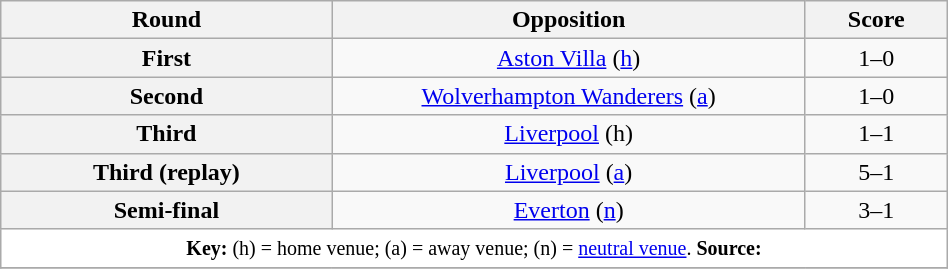<table class="wikitable plainrowheaders" style="text-align:center;margin-left:1em;float:center;width:50%">
<tr>
<th width="35%">Round</th>
<th width="50%">Opposition</th>
<th width="15%">Score</th>
</tr>
<tr>
<th scope=row style="text-align:center">First</th>
<td><a href='#'>Aston Villa</a> (<a href='#'>h</a>)</td>
<td>1–0</td>
</tr>
<tr>
<th scope=row style="text-align:center">Second</th>
<td><a href='#'>Wolverhampton Wanderers</a> (<a href='#'>a</a>)</td>
<td>1–0</td>
</tr>
<tr>
<th scope=row style="text-align:center">Third</th>
<td><a href='#'>Liverpool</a> (h)</td>
<td>1–1</td>
</tr>
<tr>
<th scope=row style="text-align:center">Third (replay)</th>
<td><a href='#'>Liverpool</a> (<a href='#'>a</a>)</td>
<td>5–1</td>
</tr>
<tr>
<th scope=row style="text-align:center">Semi-final</th>
<td><a href='#'>Everton</a> (<a href='#'>n</a>)</td>
<td>3–1</td>
</tr>
<tr>
<td colspan="3" style="background-color:white;"><small><strong>Key:</strong> (h) = home venue; (a) = away venue; (n) = <a href='#'>neutral venue</a>. <strong>Source:</strong> </small></td>
</tr>
<tr>
</tr>
</table>
